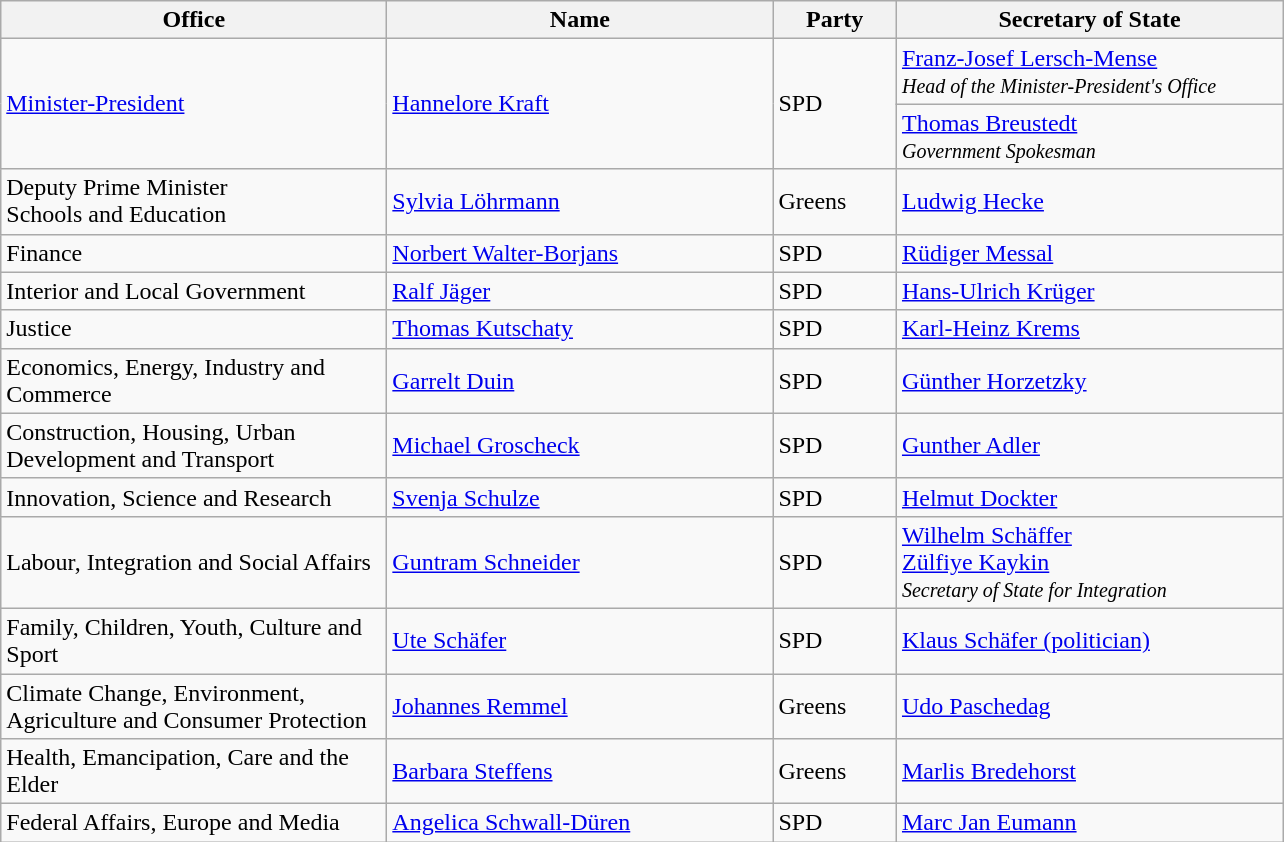<table class="wikitable">
<tr>
<th width="250" bgcolor="#FFDEAD" align="left">Office</th>
<th width="250" bgcolor="#FFDEAD" align="left">Name</th>
<th width="75" bgcolor="#FFDEAD" align="left">Party</th>
<th width="250" bgcolor="#FFDEAD" align="left">Secretary of State</th>
</tr>
<tr ---->
<td rowspan="2"><a href='#'>Minister-President</a></td>
<td rowspan="2"><a href='#'>Hannelore Kraft</a></td>
<td rowspan="2">SPD</td>
<td><a href='#'>Franz-Josef Lersch-Mense</a> <br><small><em>Head of the Minister-President's Office</em></small></td>
</tr>
<tr ---->
<td><a href='#'>Thomas Breustedt</a> <br><small><em>Government Spokesman</em></small></td>
</tr>
<tr ---->
<td>Deputy Prime Minister <br> Schools and Education</td>
<td><a href='#'>Sylvia Löhrmann</a></td>
<td>Greens</td>
<td><a href='#'>Ludwig Hecke</a></td>
</tr>
<tr ---->
<td>Finance</td>
<td><a href='#'>Norbert Walter-Borjans</a></td>
<td>SPD</td>
<td><a href='#'>Rüdiger Messal</a></td>
</tr>
<tr ---->
<td>Interior and Local Government</td>
<td><a href='#'>Ralf Jäger</a></td>
<td>SPD</td>
<td><a href='#'>Hans-Ulrich Krüger</a></td>
</tr>
<tr ---->
<td>Justice</td>
<td><a href='#'>Thomas Kutschaty</a></td>
<td>SPD</td>
<td><a href='#'>Karl-Heinz Krems</a></td>
</tr>
<tr ---->
<td>Economics, Energy, Industry and Commerce</td>
<td><a href='#'>Garrelt Duin</a></td>
<td>SPD</td>
<td><a href='#'>Günther Horzetzky</a></td>
</tr>
<tr ---->
<td>Construction, Housing, Urban Development and Transport</td>
<td><a href='#'>Michael Groscheck</a></td>
<td>SPD</td>
<td><a href='#'>Gunther Adler</a></td>
</tr>
<tr ---->
<td>Innovation, Science and Research</td>
<td><a href='#'>Svenja Schulze</a></td>
<td>SPD</td>
<td><a href='#'>Helmut Dockter</a></td>
</tr>
<tr ---->
<td>Labour, Integration and Social Affairs</td>
<td><a href='#'>Guntram Schneider</a></td>
<td>SPD</td>
<td><a href='#'>Wilhelm Schäffer</a> <br> <a href='#'>Zülfiye Kaykin</a><br><small><em>Secretary of State for Integration</em></small></td>
</tr>
<tr ---->
<td>Family, Children, Youth, Culture and Sport</td>
<td><a href='#'>Ute Schäfer</a></td>
<td>SPD</td>
<td><a href='#'>Klaus Schäfer (politician)</a></td>
</tr>
<tr ---->
<td>Climate Change, Environment, Agriculture and Consumer Protection</td>
<td><a href='#'>Johannes Remmel</a></td>
<td>Greens</td>
<td><a href='#'>Udo Paschedag</a></td>
</tr>
<tr ---->
<td>Health, Emancipation, Care and the Elder</td>
<td><a href='#'>Barbara Steffens</a></td>
<td>Greens</td>
<td><a href='#'>Marlis Bredehorst</a></td>
</tr>
<tr ---->
<td>Federal Affairs, Europe and Media</td>
<td><a href='#'>Angelica Schwall-Düren</a></td>
<td>SPD</td>
<td><a href='#'>Marc Jan Eumann</a></td>
</tr>
</table>
